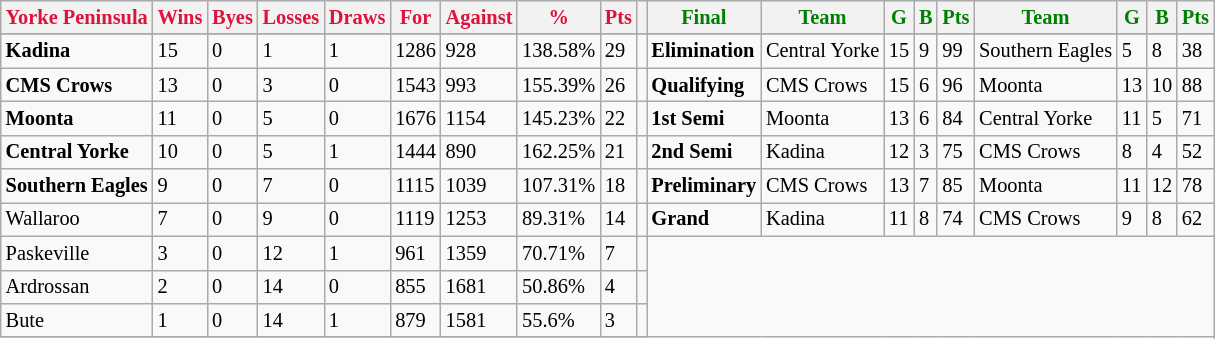<table style="font-size: 85%; text-align: left;" class="wikitable">
<tr>
<th style="color:crimson">Yorke Peninsula</th>
<th style="color:crimson">Wins</th>
<th style="color:crimson">Byes</th>
<th style="color:crimson">Losses</th>
<th style="color:crimson">Draws</th>
<th style="color:crimson">For</th>
<th style="color:crimson">Against</th>
<th style="color:crimson">%</th>
<th style="color:crimson">Pts</th>
<th></th>
<th style="color:green">Final</th>
<th style="color:green">Team</th>
<th style="color:green">G</th>
<th style="color:green">B</th>
<th style="color:green">Pts</th>
<th style="color:green">Team</th>
<th style="color:green">G</th>
<th style="color:green">B</th>
<th style="color:green">Pts</th>
</tr>
<tr>
</tr>
<tr>
</tr>
<tr>
<td><strong>	Kadina	</strong></td>
<td>15</td>
<td>0</td>
<td>1</td>
<td>1</td>
<td>1286</td>
<td>928</td>
<td>138.58%</td>
<td>29</td>
<td></td>
<td><strong>Elimination</strong></td>
<td>Central Yorke</td>
<td>15</td>
<td>9</td>
<td>99</td>
<td>Southern Eagles</td>
<td>5</td>
<td>8</td>
<td>38</td>
</tr>
<tr>
<td><strong>	CMS Crows	</strong></td>
<td>13</td>
<td>0</td>
<td>3</td>
<td>0</td>
<td>1543</td>
<td>993</td>
<td>155.39%</td>
<td>26</td>
<td></td>
<td><strong>Qualifying</strong></td>
<td>CMS Crows</td>
<td>15</td>
<td>6</td>
<td>96</td>
<td>Moonta</td>
<td>13</td>
<td>10</td>
<td>88</td>
</tr>
<tr>
<td><strong>	Moonta	</strong></td>
<td>11</td>
<td>0</td>
<td>5</td>
<td>0</td>
<td>1676</td>
<td>1154</td>
<td>145.23%</td>
<td>22</td>
<td></td>
<td><strong>1st Semi</strong></td>
<td>Moonta</td>
<td>13</td>
<td>6</td>
<td>84</td>
<td>Central Yorke</td>
<td>11</td>
<td>5</td>
<td>71</td>
</tr>
<tr>
<td><strong>	Central Yorke	</strong></td>
<td>10</td>
<td>0</td>
<td>5</td>
<td>1</td>
<td>1444</td>
<td>890</td>
<td>162.25%</td>
<td>21</td>
<td></td>
<td><strong>2nd Semi</strong></td>
<td>Kadina</td>
<td>12</td>
<td>3</td>
<td>75</td>
<td>CMS Crows</td>
<td>8</td>
<td>4</td>
<td>52</td>
</tr>
<tr>
<td><strong>	Southern Eagles	</strong></td>
<td>9</td>
<td>0</td>
<td>7</td>
<td>0</td>
<td>1115</td>
<td>1039</td>
<td>107.31%</td>
<td>18</td>
<td></td>
<td><strong>Preliminary</strong></td>
<td>CMS Crows</td>
<td>13</td>
<td>7</td>
<td>85</td>
<td>Moonta</td>
<td>11</td>
<td>12</td>
<td>78</td>
</tr>
<tr>
<td>Wallaroo</td>
<td>7</td>
<td>0</td>
<td>9</td>
<td>0</td>
<td>1119</td>
<td>1253</td>
<td>89.31%</td>
<td>14</td>
<td></td>
<td><strong>Grand</strong></td>
<td>Kadina</td>
<td>11</td>
<td>8</td>
<td>74</td>
<td>CMS Crows</td>
<td>9</td>
<td>8</td>
<td>62</td>
</tr>
<tr>
<td>Paskeville</td>
<td>3</td>
<td>0</td>
<td>12</td>
<td>1</td>
<td>961</td>
<td>1359</td>
<td>70.71%</td>
<td>7</td>
<td></td>
</tr>
<tr>
<td>Ardrossan</td>
<td>2</td>
<td>0</td>
<td>14</td>
<td>0</td>
<td>855</td>
<td>1681</td>
<td>50.86%</td>
<td>4</td>
<td></td>
</tr>
<tr>
<td>Bute</td>
<td>1</td>
<td>0</td>
<td>14</td>
<td>1</td>
<td>879</td>
<td>1581</td>
<td>55.6%</td>
<td>3</td>
<td></td>
</tr>
<tr>
</tr>
</table>
